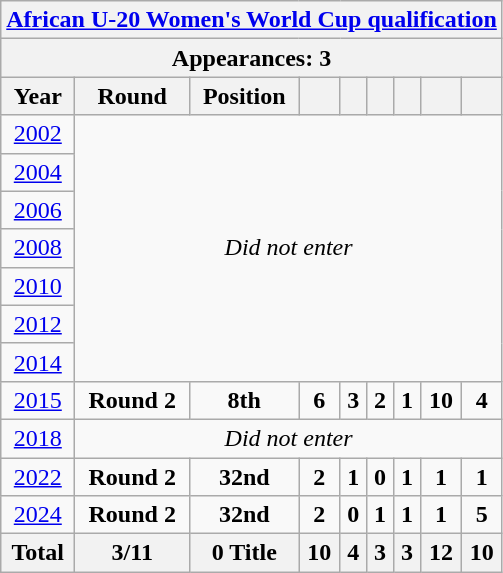<table class="wikitable" style="text-align: center;">
<tr>
<th colspan=9><a href='#'>African U-20 Women's World Cup qualification</a></th>
</tr>
<tr>
<th colspan=9>Appearances: 3</th>
</tr>
<tr>
<th>Year</th>
<th>Round</th>
<th>Position</th>
<th></th>
<th></th>
<th></th>
<th></th>
<th></th>
<th></th>
</tr>
<tr>
<td><a href='#'>2002</a></td>
<td colspan=8 rowspan=7><em>Did not enter</em></td>
</tr>
<tr>
<td><a href='#'>2004</a></td>
</tr>
<tr>
<td><a href='#'>2006</a></td>
</tr>
<tr>
<td><a href='#'>2008</a></td>
</tr>
<tr>
<td><a href='#'>2010</a></td>
</tr>
<tr>
<td><a href='#'>2012</a></td>
</tr>
<tr>
<td><a href='#'>2014</a></td>
</tr>
<tr>
<td><a href='#'>2015</a></td>
<td><strong>Round 2</strong></td>
<td><strong>8th</strong></td>
<td><strong>6</strong></td>
<td><strong>3</strong></td>
<td><strong>2</strong></td>
<td><strong>1</strong></td>
<td><strong>10</strong></td>
<td><strong>4</strong></td>
</tr>
<tr>
<td><a href='#'>2018</a></td>
<td colspan=8><em>Did not enter</em></td>
</tr>
<tr>
<td><a href='#'>2022</a></td>
<td><strong>Round 2</strong></td>
<td><strong>32nd</strong></td>
<td><strong>2</strong></td>
<td><strong>1</strong></td>
<td><strong>0</strong></td>
<td><strong>1</strong></td>
<td><strong>1</strong></td>
<td><strong>1</strong></td>
</tr>
<tr>
<td><a href='#'>2024</a></td>
<td><strong>Round 2</strong></td>
<td><strong>32nd</strong></td>
<td><strong>2</strong></td>
<td><strong>0</strong></td>
<td><strong>1</strong></td>
<td><strong>1</strong></td>
<td><strong>1</strong></td>
<td><strong>5</strong></td>
</tr>
<tr>
<th>Total</th>
<th>3/11</th>
<th>0 Title</th>
<th>10</th>
<th>4</th>
<th>3</th>
<th>3</th>
<th>12</th>
<th>10</th>
</tr>
</table>
